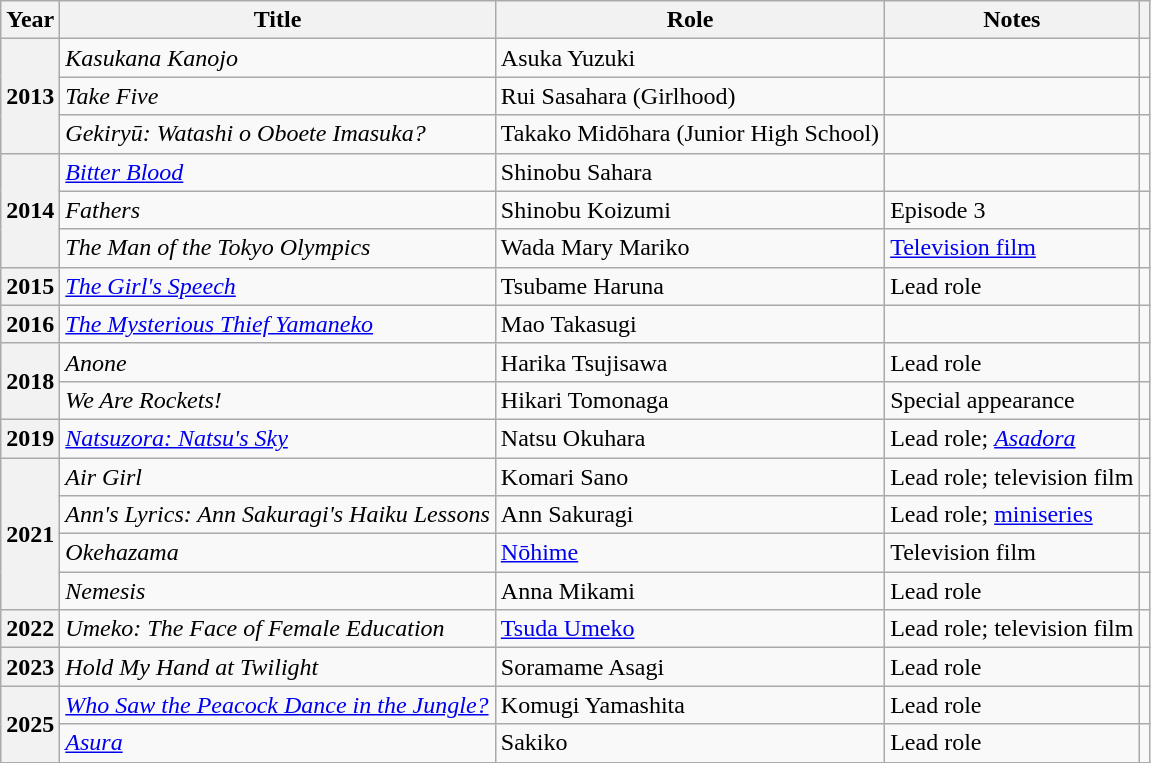<table class="wikitable plainrowheaders sortable">
<tr>
<th scope="col">Year</th>
<th scope="col">Title</th>
<th scope="col">Role</th>
<th scope="col" class="unsortable">Notes</th>
<th scope="col" class="unsortable"></th>
</tr>
<tr>
<th scope="row" rowspan="3">2013</th>
<td><em>Kasukana Kanojo</em></td>
<td>Asuka Yuzuki</td>
<td></td>
<td style="text-align:center"></td>
</tr>
<tr>
<td><em>Take Five</em></td>
<td>Rui Sasahara (Girlhood)</td>
<td></td>
<td style="text-align:center"></td>
</tr>
<tr>
<td><em>Gekiryū: Watashi o Oboete Imasuka?</em></td>
<td>Takako Midōhara (Junior High School)</td>
<td></td>
<td style="text-align:center"></td>
</tr>
<tr>
<th scope="row" rowspan="3">2014</th>
<td><em><a href='#'>Bitter Blood</a></em></td>
<td>Shinobu Sahara</td>
<td></td>
<td style="text-align:center"></td>
</tr>
<tr>
<td><em>Fathers</em></td>
<td>Shinobu Koizumi</td>
<td>Episode 3</td>
<td style="text-align:center"></td>
</tr>
<tr>
<td><em>The Man of the Tokyo Olympics</em></td>
<td>Wada Mary Mariko</td>
<td><a href='#'>Television film</a></td>
<td style="text-align:center"></td>
</tr>
<tr>
<th scope="row">2015</th>
<td><em><a href='#'>The Girl's Speech</a></em></td>
<td>Tsubame Haruna</td>
<td>Lead role</td>
<td style="text-align:center"></td>
</tr>
<tr>
<th scope="row">2016</th>
<td><em><a href='#'>The Mysterious Thief Yamaneko</a></em></td>
<td>Mao Takasugi</td>
<td></td>
<td style="text-align:center"></td>
</tr>
<tr>
<th scope="row" rowspan=2>2018</th>
<td><em>Anone</em></td>
<td>Harika Tsujisawa</td>
<td>Lead role</td>
<td style="text-align:center"></td>
</tr>
<tr>
<td><em>We Are Rockets!</em></td>
<td>Hikari Tomonaga</td>
<td>Special appearance</td>
<td style="text-align:center"></td>
</tr>
<tr>
<th scope="row">2019</th>
<td><em><a href='#'>Natsuzora: Natsu's Sky</a></em></td>
<td>Natsu Okuhara</td>
<td>Lead role; <em><a href='#'>Asadora</a></em></td>
<td style="text-align:center"></td>
</tr>
<tr>
<th scope="row" rowspan=4>2021</th>
<td><em>Air Girl</em></td>
<td>Komari Sano</td>
<td>Lead role; television film</td>
<td style="text-align:center"></td>
</tr>
<tr>
<td><em>Ann's Lyrics: Ann Sakuragi's Haiku Lessons</em></td>
<td>Ann Sakuragi</td>
<td>Lead role; <a href='#'>miniseries</a></td>
<td style="text-align:center"></td>
</tr>
<tr>
<td><em>Okehazama</em></td>
<td><a href='#'>Nōhime</a></td>
<td>Television film</td>
<td style="text-align:center"></td>
</tr>
<tr>
<td><em>Nemesis</em></td>
<td>Anna Mikami</td>
<td>Lead role</td>
<td style="text-align:center"></td>
</tr>
<tr>
<th scope="row">2022</th>
<td><em>Umeko: The Face of Female Education</em></td>
<td><a href='#'>Tsuda Umeko</a></td>
<td>Lead role; television film</td>
<td style="text-align:center"></td>
</tr>
<tr>
<th scope="row">2023</th>
<td><em>Hold My Hand at Twilight</em></td>
<td>Soramame Asagi</td>
<td>Lead role</td>
<td style="text-align:center"></td>
</tr>
<tr>
<th scope="row" rowspan=2>2025</th>
<td><em><a href='#'>Who Saw the Peacock Dance in the Jungle?</a></em></td>
<td>Komugi Yamashita</td>
<td>Lead role</td>
<td style="text-align:center"></td>
</tr>
<tr>
<td><em><a href='#'>Asura</a></em></td>
<td>Sakiko</td>
<td>Lead role</td>
<td style="text-align:center"></td>
</tr>
<tr>
</tr>
</table>
